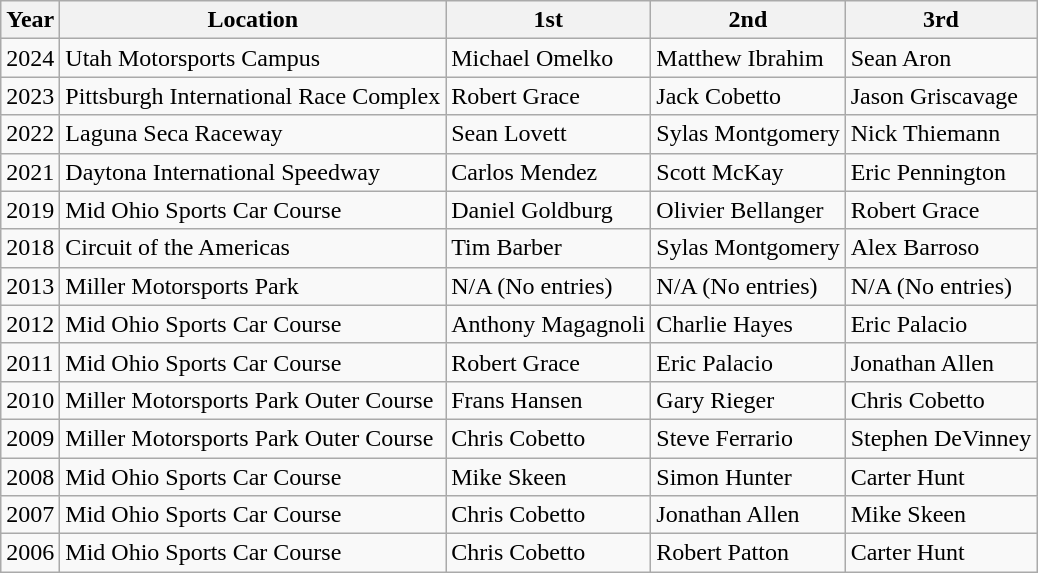<table class="wikitable">
<tr>
<th>Year</th>
<th>Location</th>
<th>1st</th>
<th>2nd</th>
<th>3rd</th>
</tr>
<tr>
<td>2024</td>
<td>Utah Motorsports Campus</td>
<td>Michael Omelko</td>
<td>Matthew Ibrahim</td>
<td>Sean Aron</td>
</tr>
<tr>
<td>2023</td>
<td>Pittsburgh International Race Complex</td>
<td>Robert Grace</td>
<td>Jack Cobetto</td>
<td>Jason Griscavage</td>
</tr>
<tr>
<td>2022</td>
<td>Laguna Seca Raceway</td>
<td>Sean Lovett</td>
<td>Sylas Montgomery</td>
<td>Nick Thiemann</td>
</tr>
<tr>
<td>2021</td>
<td>Daytona International Speedway</td>
<td>Carlos Mendez</td>
<td>Scott McKay</td>
<td>Eric Pennington</td>
</tr>
<tr>
<td>2019</td>
<td>Mid Ohio Sports Car Course</td>
<td>Daniel Goldburg  </td>
<td>Olivier Bellanger</td>
<td>Robert Grace  </td>
</tr>
<tr>
<td>2018</td>
<td>Circuit of the Americas</td>
<td>Tim Barber</td>
<td>Sylas Montgomery</td>
<td>Alex Barroso</td>
</tr>
<tr>
<td>2013</td>
<td>Miller Motorsports Park</td>
<td>N/A (No entries)</td>
<td>N/A (No entries)</td>
<td>N/A (No entries)</td>
</tr>
<tr>
<td>2012</td>
<td>Mid Ohio Sports Car Course</td>
<td>Anthony Magagnoli</td>
<td>Charlie Hayes</td>
<td>Eric Palacio</td>
</tr>
<tr>
<td>2011</td>
<td>Mid Ohio Sports Car Course</td>
<td>Robert Grace</td>
<td>Eric Palacio</td>
<td>Jonathan Allen</td>
</tr>
<tr>
<td>2010</td>
<td>Miller Motorsports Park Outer Course</td>
<td>Frans Hansen</td>
<td>Gary Rieger</td>
<td>Chris Cobetto</td>
</tr>
<tr>
<td>2009</td>
<td>Miller Motorsports Park Outer Course</td>
<td>Chris Cobetto</td>
<td>Steve Ferrario</td>
<td>Stephen DeVinney</td>
</tr>
<tr>
<td>2008</td>
<td>Mid Ohio Sports Car Course</td>
<td>Mike Skeen</td>
<td>Simon Hunter</td>
<td>Carter Hunt</td>
</tr>
<tr>
<td>2007</td>
<td>Mid Ohio Sports Car Course</td>
<td>Chris Cobetto</td>
<td>Jonathan Allen</td>
<td>Mike Skeen</td>
</tr>
<tr>
<td>2006</td>
<td>Mid Ohio Sports Car Course</td>
<td>Chris Cobetto</td>
<td>Robert Patton</td>
<td>Carter Hunt</td>
</tr>
</table>
